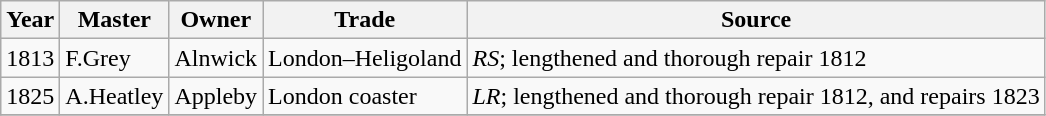<table class=" wikitable">
<tr>
<th>Year</th>
<th>Master</th>
<th>Owner</th>
<th>Trade</th>
<th>Source</th>
</tr>
<tr>
<td>1813</td>
<td>F.Grey</td>
<td>Alnwick</td>
<td>London–Heligoland</td>
<td><em>RS</em>; lengthened and thorough repair 1812</td>
</tr>
<tr>
<td>1825</td>
<td>A.Heatley</td>
<td>Appleby</td>
<td>London coaster</td>
<td><em>LR</em>; lengthened and thorough repair 1812, and repairs 1823</td>
</tr>
<tr>
</tr>
</table>
